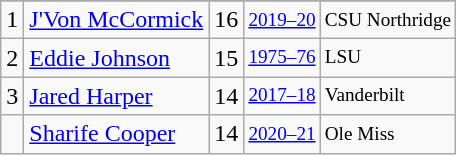<table class="wikitable">
<tr>
</tr>
<tr>
<td>1</td>
<td><a href='#'>J'Von McCormick</a></td>
<td>16</td>
<td style="font-size:80%;"><a href='#'>2019–20</a></td>
<td style="font-size:80%;">CSU Northridge</td>
</tr>
<tr>
<td>2</td>
<td><a href='#'>Eddie Johnson</a></td>
<td>15</td>
<td style="font-size:80%;"><a href='#'>1975–76</a></td>
<td style="font-size:80%;">LSU</td>
</tr>
<tr>
<td>3</td>
<td><a href='#'>Jared Harper</a></td>
<td>14</td>
<td style="font-size:80%;"><a href='#'>2017–18</a></td>
<td style="font-size:80%;">Vanderbilt</td>
</tr>
<tr>
<td></td>
<td><a href='#'>Sharife Cooper</a></td>
<td>14</td>
<td style="font-size:80%;"><a href='#'>2020–21</a></td>
<td style="font-size:80%;">Ole Miss</td>
</tr>
</table>
